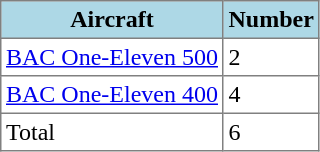<table class="toccolours" border="1" cellpadding="3" style="border-collapse:collapse">
<tr bgcolor=lightblue>
<th>Aircraft</th>
<th>Number</th>
</tr>
<tr>
<td><a href='#'>BAC One-Eleven 500</a></td>
<td>2</td>
</tr>
<tr>
<td><a href='#'>BAC One-Eleven 400</a></td>
<td>4</td>
</tr>
<tr>
<td>Total</td>
<td>6</td>
</tr>
</table>
